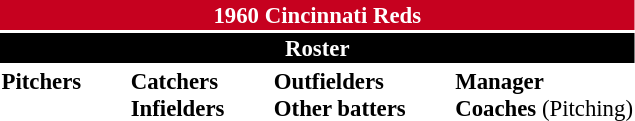<table class="toccolours" style="font-size: 95%;">
<tr>
<th colspan="10" style="background-color: #c6011f; color: white; text-align: center;">1960 Cincinnati Reds</th>
</tr>
<tr>
<td colspan="10" style="background-color: black; color: white; text-align: center;"><strong>Roster</strong></td>
</tr>
<tr>
<td valign="top"><strong>Pitchers</strong><br>















</td>
<td width="25px"></td>
<td valign="top"><strong>Catchers</strong><br>



<strong>Infielders</strong>











</td>
<td width="25px"></td>
<td valign="top"><strong>Outfielders</strong><br>






<strong>Other batters</strong>
</td>
<td width="25px"></td>
<td valign="top"><strong>Manager</strong><br>
<strong>Coaches</strong>
 (Pitching)


</td>
</tr>
</table>
